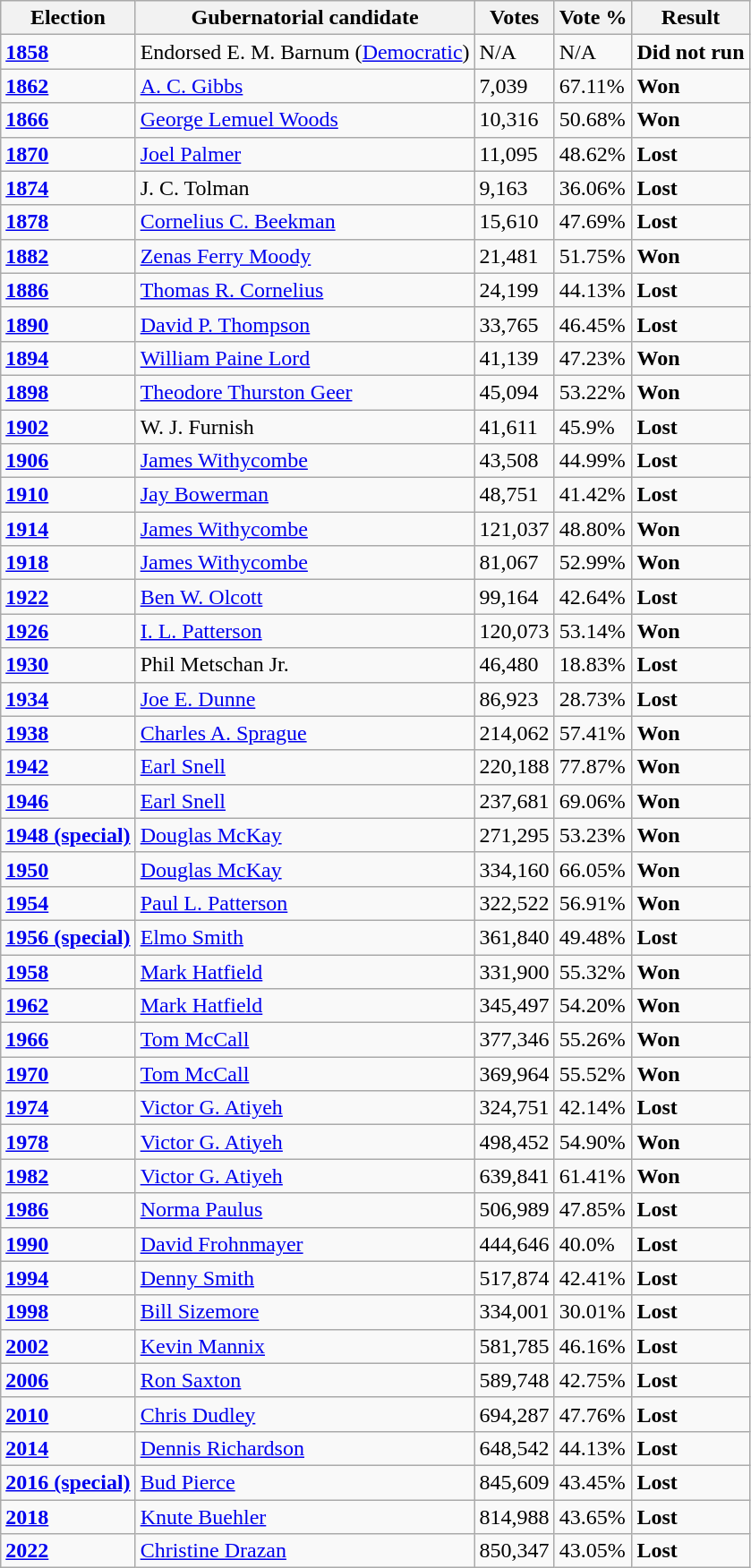<table class="wikitable">
<tr>
<th>Election</th>
<th>Gubernatorial candidate</th>
<th>Votes</th>
<th>Vote %</th>
<th>Result</th>
</tr>
<tr>
<td><strong><a href='#'>1858</a></strong></td>
<td>Endorsed E. M. Barnum (<a href='#'>Democratic</a>)</td>
<td>N/A</td>
<td>N/A</td>
<td><strong>Did not run</strong></td>
</tr>
<tr>
<td><strong><a href='#'>1862</a></strong></td>
<td><a href='#'>A. C. Gibbs</a></td>
<td>7,039</td>
<td>67.11%</td>
<td><strong>Won</strong> </td>
</tr>
<tr>
<td><a href='#'><strong>1866</strong></a></td>
<td><a href='#'>George Lemuel Woods</a></td>
<td>10,316</td>
<td>50.68%</td>
<td><strong>Won</strong> </td>
</tr>
<tr>
<td><strong><a href='#'>1870</a></strong></td>
<td><a href='#'>Joel Palmer</a></td>
<td>11,095</td>
<td>48.62%</td>
<td><strong>Lost</strong> </td>
</tr>
<tr>
<td><a href='#'><strong>1874</strong></a></td>
<td>J. C. Tolman</td>
<td>9,163</td>
<td>36.06%</td>
<td><strong>Lost</strong> </td>
</tr>
<tr>
<td><strong><a href='#'>1878</a></strong></td>
<td><a href='#'>Cornelius C. Beekman</a></td>
<td>15,610</td>
<td>47.69%</td>
<td><strong>Lost</strong> </td>
</tr>
<tr>
<td><strong><a href='#'>1882</a></strong></td>
<td><a href='#'>Zenas Ferry Moody</a></td>
<td>21,481</td>
<td>51.75%</td>
<td><strong>Won</strong> </td>
</tr>
<tr>
<td><a href='#'><strong>1886</strong></a></td>
<td><a href='#'>Thomas R. Cornelius</a></td>
<td>24,199</td>
<td>44.13%</td>
<td><strong>Lost</strong> </td>
</tr>
<tr>
<td><strong><a href='#'>1890</a></strong></td>
<td><a href='#'>David P. Thompson</a></td>
<td>33,765</td>
<td>46.45%</td>
<td><strong>Lost</strong> </td>
</tr>
<tr>
<td><strong><a href='#'>1894</a></strong></td>
<td><a href='#'>William Paine Lord</a></td>
<td>41,139</td>
<td>47.23%</td>
<td><strong>Won</strong> </td>
</tr>
<tr>
<td><strong><a href='#'>1898</a></strong></td>
<td><a href='#'>Theodore Thurston Geer</a></td>
<td>45,094</td>
<td>53.22%</td>
<td><strong>Won</strong> </td>
</tr>
<tr>
<td><strong><a href='#'>1902</a></strong></td>
<td>W. J. Furnish</td>
<td>41,611</td>
<td>45.9%</td>
<td><strong>Lost</strong> </td>
</tr>
<tr>
<td><strong><a href='#'>1906</a></strong></td>
<td><a href='#'>James Withycombe</a></td>
<td>43,508</td>
<td>44.99%</td>
<td><strong>Lost</strong> </td>
</tr>
<tr>
<td><strong><a href='#'>1910</a></strong></td>
<td><a href='#'>Jay Bowerman</a></td>
<td>48,751</td>
<td>41.42%</td>
<td><strong>Lost</strong> </td>
</tr>
<tr>
<td><strong><a href='#'>1914</a></strong></td>
<td><a href='#'>James Withycombe</a></td>
<td>121,037</td>
<td>48.80%</td>
<td><strong>Won</strong> </td>
</tr>
<tr>
<td><strong><a href='#'>1918</a></strong></td>
<td><a href='#'>James Withycombe</a></td>
<td>81,067</td>
<td>52.99%</td>
<td><strong>Won</strong> </td>
</tr>
<tr>
<td><strong><a href='#'>1922</a></strong></td>
<td><a href='#'>Ben W. Olcott</a></td>
<td>99,164</td>
<td>42.64%</td>
<td><strong>Lost</strong> </td>
</tr>
<tr>
<td><strong><a href='#'>1926</a></strong></td>
<td><a href='#'>I. L. Patterson</a></td>
<td>120,073</td>
<td>53.14%</td>
<td><strong>Won</strong> </td>
</tr>
<tr>
<td><strong><a href='#'>1930</a></strong></td>
<td>Phil Metschan Jr.</td>
<td>46,480</td>
<td>18.83%</td>
<td><strong>Lost</strong> </td>
</tr>
<tr>
<td><strong><a href='#'>1934</a></strong></td>
<td><a href='#'>Joe E. Dunne</a></td>
<td>86,923</td>
<td>28.73%</td>
<td><strong>Lost</strong> </td>
</tr>
<tr>
<td><strong><a href='#'>1938</a></strong></td>
<td><a href='#'>Charles A. Sprague</a></td>
<td>214,062</td>
<td>57.41%</td>
<td><strong>Won</strong> </td>
</tr>
<tr>
<td><strong><a href='#'>1942</a></strong></td>
<td><a href='#'>Earl Snell</a></td>
<td>220,188</td>
<td>77.87%</td>
<td><strong>Won</strong> </td>
</tr>
<tr>
<td><strong><a href='#'>1946</a></strong></td>
<td><a href='#'>Earl Snell</a></td>
<td>237,681</td>
<td>69.06%</td>
<td><strong>Won</strong> </td>
</tr>
<tr>
<td><strong><a href='#'>1948 (special)</a></strong></td>
<td><a href='#'>Douglas McKay</a></td>
<td>271,295</td>
<td>53.23%</td>
<td><strong>Won</strong> </td>
</tr>
<tr>
<td><strong><a href='#'>1950</a></strong></td>
<td><a href='#'>Douglas McKay</a></td>
<td>334,160</td>
<td>66.05%</td>
<td><strong>Won</strong> </td>
</tr>
<tr>
<td><strong><a href='#'>1954</a></strong></td>
<td><a href='#'>Paul L. Patterson</a></td>
<td>322,522</td>
<td>56.91%</td>
<td><strong>Won</strong> </td>
</tr>
<tr>
<td><strong><a href='#'>1956 (special)</a></strong></td>
<td><a href='#'>Elmo Smith</a></td>
<td>361,840</td>
<td>49.48%</td>
<td><strong>Lost</strong> </td>
</tr>
<tr>
<td><strong><a href='#'>1958</a></strong></td>
<td><a href='#'>Mark Hatfield</a></td>
<td>331,900</td>
<td>55.32%</td>
<td><strong>Won</strong> </td>
</tr>
<tr>
<td><strong><a href='#'>1962</a></strong></td>
<td><a href='#'>Mark Hatfield</a></td>
<td>345,497</td>
<td>54.20%</td>
<td><strong>Won</strong> </td>
</tr>
<tr>
<td><strong><a href='#'>1966</a></strong></td>
<td><a href='#'>Tom McCall</a></td>
<td>377,346</td>
<td>55.26%</td>
<td><strong>Won</strong> </td>
</tr>
<tr>
<td><strong><a href='#'>1970</a></strong></td>
<td><a href='#'>Tom McCall</a></td>
<td>369,964</td>
<td>55.52%</td>
<td><strong>Won</strong> </td>
</tr>
<tr>
<td><strong><a href='#'>1974</a></strong></td>
<td><a href='#'>Victor G. Atiyeh</a></td>
<td>324,751</td>
<td>42.14%</td>
<td><strong>Lost</strong> </td>
</tr>
<tr>
<td><strong><a href='#'>1978</a></strong></td>
<td><a href='#'>Victor G. Atiyeh</a></td>
<td>498,452</td>
<td>54.90%</td>
<td><strong>Won</strong> </td>
</tr>
<tr>
<td><strong><a href='#'>1982</a></strong></td>
<td><a href='#'>Victor G. Atiyeh</a></td>
<td>639,841</td>
<td>61.41%</td>
<td><strong>Won</strong> </td>
</tr>
<tr>
<td><strong><a href='#'>1986</a></strong></td>
<td><a href='#'>Norma Paulus</a></td>
<td>506,989</td>
<td>47.85%</td>
<td><strong>Lost</strong> </td>
</tr>
<tr>
<td><strong><a href='#'>1990</a></strong></td>
<td><a href='#'>David Frohnmayer</a></td>
<td>444,646</td>
<td>40.0%</td>
<td><strong>Lost</strong> </td>
</tr>
<tr>
<td><strong><a href='#'>1994</a></strong></td>
<td><a href='#'>Denny Smith</a></td>
<td>517,874</td>
<td>42.41%</td>
<td><strong>Lost</strong> </td>
</tr>
<tr>
<td><strong><a href='#'>1998</a></strong></td>
<td><a href='#'>Bill Sizemore</a></td>
<td>334,001</td>
<td>30.01%</td>
<td><strong>Lost</strong> </td>
</tr>
<tr>
<td><strong><a href='#'>2002</a></strong></td>
<td><a href='#'>Kevin Mannix</a></td>
<td>581,785</td>
<td>46.16%</td>
<td><strong>Lost</strong> </td>
</tr>
<tr>
<td><strong><a href='#'>2006</a></strong></td>
<td><a href='#'>Ron Saxton</a></td>
<td>589,748</td>
<td>42.75%</td>
<td><strong>Lost</strong> </td>
</tr>
<tr>
<td><strong><a href='#'>2010</a></strong></td>
<td><a href='#'>Chris Dudley</a></td>
<td>694,287</td>
<td>47.76%</td>
<td><strong>Lost</strong> </td>
</tr>
<tr>
<td><strong><a href='#'>2014</a></strong></td>
<td><a href='#'>Dennis Richardson</a></td>
<td>648,542</td>
<td>44.13%</td>
<td><strong>Lost</strong> </td>
</tr>
<tr>
<td><strong><a href='#'>2016 (special)</a></strong></td>
<td><a href='#'>Bud Pierce</a></td>
<td>845,609</td>
<td>43.45%</td>
<td><strong>Lost</strong> </td>
</tr>
<tr>
<td><strong><a href='#'>2018</a></strong></td>
<td><a href='#'>Knute Buehler</a></td>
<td>814,988</td>
<td>43.65%</td>
<td><strong>Lost</strong> </td>
</tr>
<tr>
<td><strong><a href='#'>2022</a></strong></td>
<td><a href='#'>Christine Drazan</a></td>
<td>850,347</td>
<td>43.05%</td>
<td><strong>Lost</strong> </td>
</tr>
</table>
